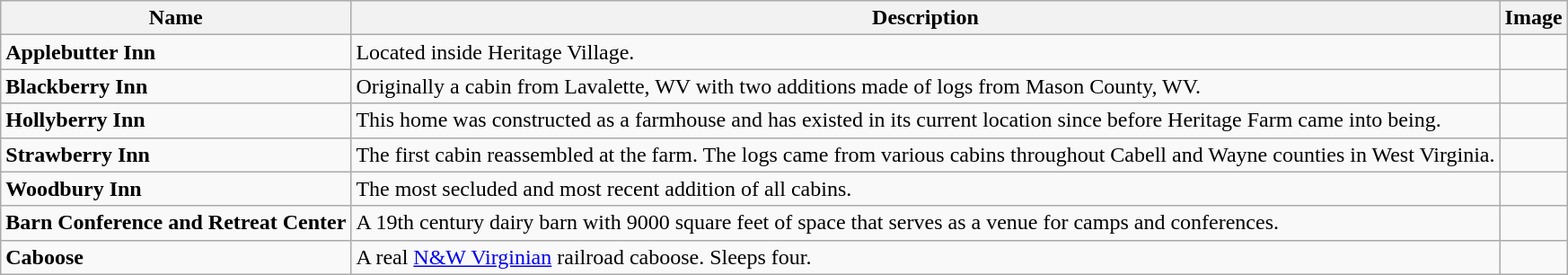<table class="wikitable">
<tr>
<th>Name</th>
<th>Description</th>
<th>Image</th>
</tr>
<tr>
<td><strong>Applebutter Inn</strong></td>
<td>Located inside Heritage Village.</td>
<td></td>
</tr>
<tr>
<td><strong>Blackberry Inn</strong></td>
<td>Originally a cabin from Lavalette, WV with two additions made of logs from Mason County, WV.</td>
<td></td>
</tr>
<tr>
<td><strong>Hollyberry Inn</strong></td>
<td>This home was constructed as a farmhouse and has existed in its current location since before Heritage Farm came into being.</td>
<td></td>
</tr>
<tr>
<td><strong>Strawberry Inn</strong></td>
<td>The first cabin reassembled at the farm. The logs came from various cabins throughout Cabell and Wayne counties in West Virginia.</td>
<td></td>
</tr>
<tr>
<td><strong>Woodbury Inn</strong></td>
<td>The most secluded and most recent addition of all cabins.</td>
<td></td>
</tr>
<tr>
<td><strong>Barn Conference and Retreat Center</strong></td>
<td>A 19th century dairy barn with 9000 square feet of space that serves as a venue for camps and conferences.</td>
<td></td>
</tr>
<tr>
<td><strong>Caboose</strong></td>
<td>A real <a href='#'>N&W Virginian</a> railroad caboose. Sleeps four.</td>
<td></td>
</tr>
</table>
